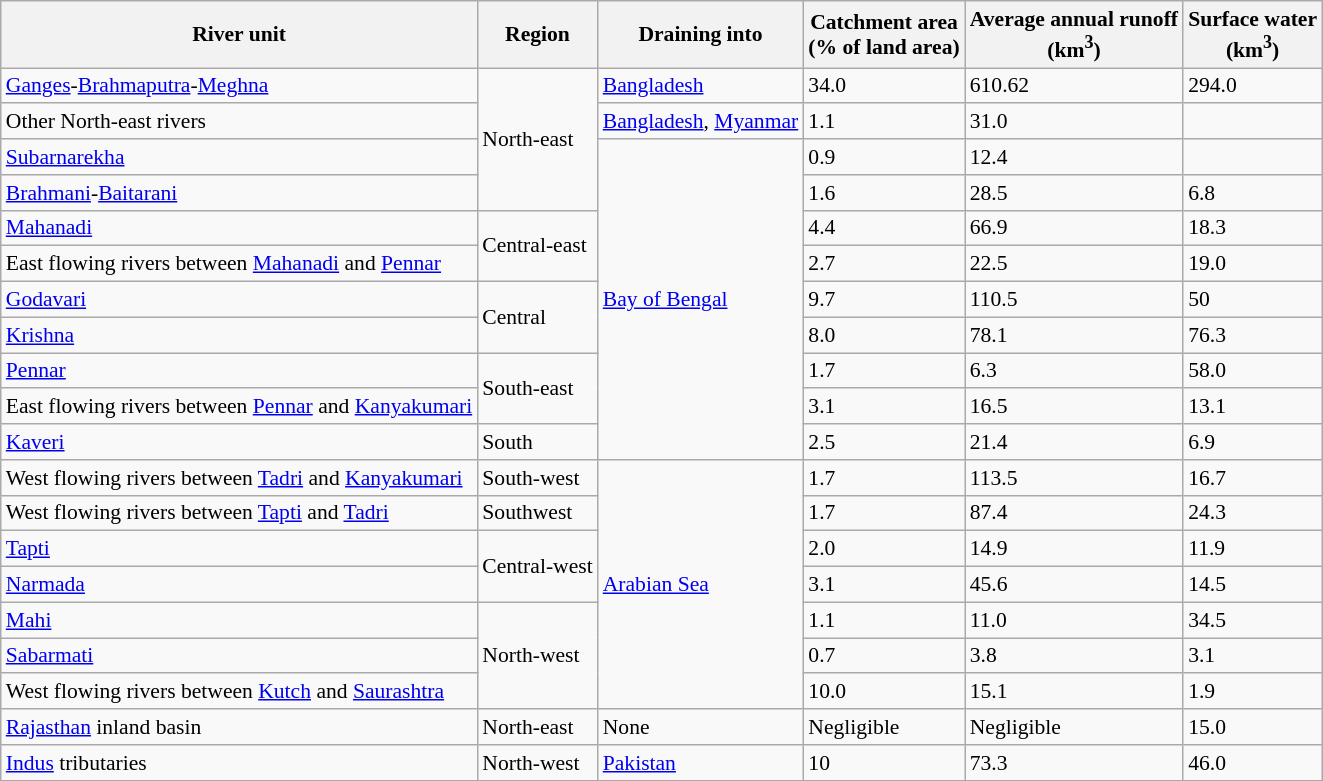<table class="wikitable sortable sticky-header defaultcenter col1left" style="font-size: 90%">
<tr>
<th scope="col">River unit</th>
<th scope="col">Region</th>
<th scope="col">Draining into</th>
<th scope="col" data-sort-type=number>Catchment area <br> (% of land area)</th>
<th scope="col" data-sort-type=number>Average annual runoff <br> (km<sup>3</sup>)</th>
<th scope="col" data-sort-type=number>Surface water <br> (km<sup>3</sup>)</th>
</tr>
<tr>
<td><a href='#'>Ganges</a>-<a href='#'>Brahmaputra</a>-<a href='#'>Meghna</a></td>
<td rowspan="4">North-east</td>
<td><a href='#'>Bangladesh</a></td>
<td>34.0</td>
<td>610.62</td>
<td>294.0</td>
</tr>
<tr>
<td>Other North-east rivers</td>
<td><a href='#'>Bangladesh</a>, <a href='#'>Myanmar</a></td>
<td>1.1</td>
<td>31.0</td>
<td></td>
</tr>
<tr>
<td><a href='#'>Subarnarekha</a></td>
<td rowspan="9"><a href='#'>Bay of Bengal</a></td>
<td>0.9</td>
<td>12.4</td>
<td></td>
</tr>
<tr>
<td><a href='#'>Brahmani</a>-<a href='#'>Baitarani</a></td>
<td>1.6</td>
<td>28.5</td>
<td>6.8</td>
</tr>
<tr>
<td><a href='#'>Mahanadi</a></td>
<td rowspan="2">Central-east</td>
<td>4.4</td>
<td>66.9</td>
<td>18.3</td>
</tr>
<tr>
<td>East flowing rivers between <a href='#'>Mahanadi</a> and <a href='#'>Pennar</a></td>
<td>2.7</td>
<td>22.5</td>
<td>19.0</td>
</tr>
<tr>
<td><a href='#'>Godavari</a></td>
<td rowspan="2">Central</td>
<td>9.7</td>
<td>110.5</td>
<td>50</td>
</tr>
<tr>
<td><a href='#'>Krishna</a></td>
<td>8.0</td>
<td>78.1</td>
<td>76.3</td>
</tr>
<tr>
<td><a href='#'>Pennar</a></td>
<td rowspan="2">South-east</td>
<td>1.7</td>
<td>6.3</td>
<td>58.0</td>
</tr>
<tr>
<td>East flowing rivers between <a href='#'>Pennar</a> and <a href='#'>Kanyakumari</a></td>
<td>3.1</td>
<td>16.5</td>
<td>13.1</td>
</tr>
<tr>
<td><a href='#'>Kaveri</a></td>
<td>South</td>
<td>2.5</td>
<td>21.4</td>
<td>6.9</td>
</tr>
<tr>
<td>West flowing rivers between <a href='#'>Tadri</a> and <a href='#'>Kanyakumari</a></td>
<td>South-west</td>
<td rowspan="7"><a href='#'>Arabian Sea</a></td>
<td>1.7</td>
<td>113.5</td>
<td>16.7</td>
</tr>
<tr>
<td>West flowing rivers between <a href='#'>Tapti</a> and <a href='#'>Tadri</a></td>
<td>Southwest</td>
<td>1.7</td>
<td>87.4</td>
<td>24.3</td>
</tr>
<tr>
<td><a href='#'>Tapti</a></td>
<td rowspan="2">Central-west</td>
<td>2.0</td>
<td>14.9</td>
<td>11.9</td>
</tr>
<tr>
<td><a href='#'>Narmada</a></td>
<td>3.1</td>
<td>45.6</td>
<td>14.5</td>
</tr>
<tr>
<td><a href='#'>Mahi</a></td>
<td rowspan="3">North-west</td>
<td>1.1</td>
<td>11.0</td>
<td>34.5</td>
</tr>
<tr>
<td><a href='#'>Sabarmati</a></td>
<td>0.7</td>
<td>3.8</td>
<td>3.1</td>
</tr>
<tr>
<td>West flowing rivers between <a href='#'>Kutch</a> and <a href='#'>Saurashtra</a></td>
<td>10.0</td>
<td>15.1</td>
<td>1.9</td>
</tr>
<tr>
<td><a href='#'>Rajasthan</a> inland basin</td>
<td>North-east</td>
<td>None</td>
<td>Negligible</td>
<td>Negligible</td>
<td>15.0</td>
</tr>
<tr>
<td><a href='#'>Indus</a> tributaries</td>
<td>North-west</td>
<td><a href='#'>Pakistan</a></td>
<td>10</td>
<td>73.3</td>
<td>46.0</td>
</tr>
<tr>
</tr>
</table>
